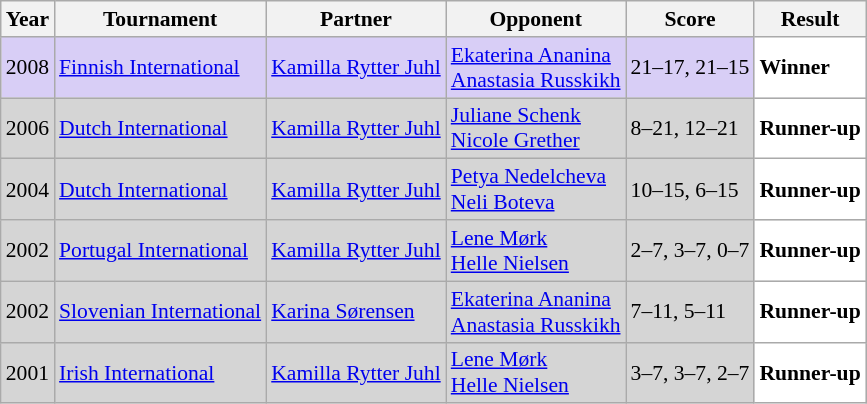<table class="sortable wikitable" style="font-size: 90%;">
<tr>
<th>Year</th>
<th>Tournament</th>
<th>Partner</th>
<th>Opponent</th>
<th>Score</th>
<th>Result</th>
</tr>
<tr style="background:#D8CEF6">
<td align="center">2008</td>
<td align="left"><a href='#'>Finnish International</a></td>
<td align="left"> <a href='#'>Kamilla Rytter Juhl</a></td>
<td align="left"> <a href='#'>Ekaterina Ananina</a><br> <a href='#'>Anastasia Russkikh</a></td>
<td align="left">21–17, 21–15</td>
<td style="text-align:left; background:white"> <strong>Winner</strong></td>
</tr>
<tr style="background:#D5D5D5">
<td align="center">2006</td>
<td align="left"><a href='#'>Dutch International</a></td>
<td align="left"> <a href='#'>Kamilla Rytter Juhl</a></td>
<td align="left"> <a href='#'>Juliane Schenk</a><br> <a href='#'>Nicole Grether</a></td>
<td align="left">8–21, 12–21</td>
<td style="text-align:left; background:white"> <strong>Runner-up</strong></td>
</tr>
<tr style="background:#D5D5D5">
<td align="center">2004</td>
<td align="left"><a href='#'>Dutch International</a></td>
<td align="left"> <a href='#'>Kamilla Rytter Juhl</a></td>
<td align="left"> <a href='#'>Petya Nedelcheva</a><br> <a href='#'>Neli Boteva</a></td>
<td align="left">10–15, 6–15</td>
<td style="text-align:left; background:white"> <strong>Runner-up</strong></td>
</tr>
<tr style="background:#D5D5D5">
<td align="center">2002</td>
<td align="left"><a href='#'>Portugal International</a></td>
<td align="left"> <a href='#'>Kamilla Rytter Juhl</a></td>
<td align="left"> <a href='#'>Lene Mørk</a><br> <a href='#'>Helle Nielsen</a></td>
<td align="left">2–7, 3–7, 0–7</td>
<td style="text-align:left; background:white"> <strong>Runner-up</strong></td>
</tr>
<tr style="background:#D5D5D5">
<td align="center">2002</td>
<td align="left"><a href='#'>Slovenian International</a></td>
<td align="left"> <a href='#'>Karina Sørensen</a></td>
<td align="left"> <a href='#'>Ekaterina Ananina</a><br> <a href='#'>Anastasia Russkikh</a></td>
<td align="left">7–11, 5–11</td>
<td style="text-align:left; background:white"> <strong>Runner-up</strong></td>
</tr>
<tr style="background:#D5D5D5">
<td align="center">2001</td>
<td align="left"><a href='#'>Irish International</a></td>
<td align="left"> <a href='#'>Kamilla Rytter Juhl</a></td>
<td align="left"> <a href='#'>Lene Mørk</a><br> <a href='#'>Helle Nielsen</a></td>
<td align="left">3–7, 3–7, 2–7</td>
<td style="text-align:left; background:white"> <strong>Runner-up</strong></td>
</tr>
</table>
